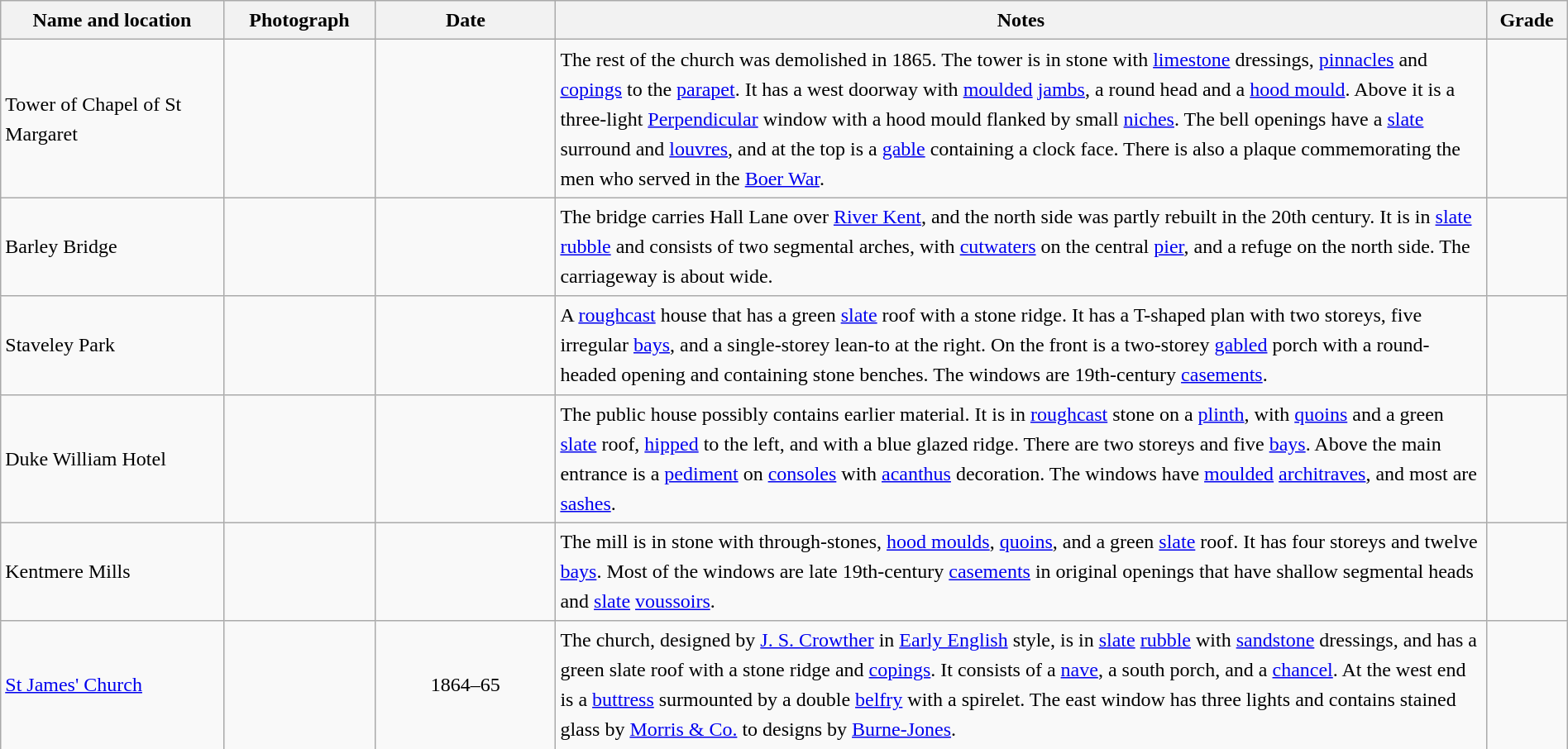<table class="wikitable sortable plainrowheaders" style="width:100%; border:0; text-align:left; line-height:150%;">
<tr>
<th scope="col"  style="width:150px">Name and location</th>
<th scope="col"  style="width:100px" class="unsortable">Photograph</th>
<th scope="col"  style="width:120px">Date</th>
<th scope="col"  style="width:650px" class="unsortable">Notes</th>
<th scope="col"  style="width:50px">Grade</th>
</tr>
<tr>
<td>Tower of Chapel of St Margaret<br><small></small></td>
<td></td>
<td align="center"></td>
<td>The rest of the church was demolished in 1865.  The tower is in stone with <a href='#'>limestone</a> dressings, <a href='#'>pinnacles</a> and <a href='#'>copings</a> to the <a href='#'>parapet</a>.  It has a west doorway with <a href='#'>moulded</a> <a href='#'>jambs</a>, a round head and a <a href='#'>hood mould</a>.  Above it is a three-light <a href='#'>Perpendicular</a> window with a hood mould flanked by small <a href='#'>niches</a>.  The bell openings have a <a href='#'>slate</a> surround and <a href='#'>louvres</a>, and at the top is a <a href='#'>gable</a> containing a clock face.  There is also a plaque commemorating the men who served in the <a href='#'>Boer War</a>.</td>
<td align="center" ></td>
</tr>
<tr>
<td>Barley Bridge<br><small></small></td>
<td></td>
<td align="center"></td>
<td>The bridge carries Hall Lane over <a href='#'>River Kent</a>, and the north side was partly rebuilt in the 20th century.  It is in <a href='#'>slate</a> <a href='#'>rubble</a> and consists of two segmental arches, with <a href='#'>cutwaters</a> on the central <a href='#'>pier</a>, and a refuge on the north side.  The carriageway is about  wide.</td>
<td align="center" ></td>
</tr>
<tr>
<td>Staveley Park<br><small></small></td>
<td></td>
<td align="center"></td>
<td>A <a href='#'>roughcast</a> house that has a green <a href='#'>slate</a> roof with a stone ridge.  It has a T-shaped plan with two storeys, five irregular <a href='#'>bays</a>, and a single-storey lean-to at the right.  On the front is a two-storey <a href='#'>gabled</a> porch with a round-headed opening and containing stone benches.  The windows are 19th-century <a href='#'>casements</a>.</td>
<td align="center" ></td>
</tr>
<tr>
<td>Duke William Hotel<br><small></small></td>
<td></td>
<td align="center"></td>
<td>The public house possibly contains earlier material.  It is in <a href='#'>roughcast</a> stone on a <a href='#'>plinth</a>, with <a href='#'>quoins</a> and a green <a href='#'>slate</a> roof, <a href='#'>hipped</a> to the left, and with a blue glazed ridge.  There are two storeys and five <a href='#'>bays</a>.  Above the main entrance is a <a href='#'>pediment</a> on <a href='#'>consoles</a> with <a href='#'>acanthus</a> decoration.  The windows have <a href='#'>moulded</a> <a href='#'>architraves</a>, and most are <a href='#'>sashes</a>.</td>
<td align="center" ></td>
</tr>
<tr>
<td>Kentmere Mills<br><small></small></td>
<td></td>
<td align="center"></td>
<td>The mill is in stone with through-stones, <a href='#'>hood moulds</a>, <a href='#'>quoins</a>, and a green <a href='#'>slate</a> roof.  It has four storeys and twelve <a href='#'>bays</a>.  Most of the windows are late 19th-century <a href='#'>casements</a> in original openings that have shallow segmental heads and <a href='#'>slate</a> <a href='#'>voussoirs</a>.</td>
<td align="center" ></td>
</tr>
<tr>
<td><a href='#'>St James' Church</a><br><small></small></td>
<td></td>
<td align="center">1864–65</td>
<td>The church, designed by <a href='#'>J. S. Crowther</a> in <a href='#'>Early English</a> style, is in <a href='#'>slate</a> <a href='#'>rubble</a> with <a href='#'>sandstone</a> dressings, and has a green slate roof with a stone ridge and <a href='#'>copings</a>.  It consists of a <a href='#'>nave</a>, a south porch, and a <a href='#'>chancel</a>.  At the west end is a <a href='#'>buttress</a> surmounted by a double <a href='#'>belfry</a> with a spirelet.  The east window has three lights and contains stained glass by <a href='#'>Morris & Co.</a> to designs by <a href='#'>Burne-Jones</a>.</td>
<td align="center" ></td>
</tr>
<tr>
</tr>
</table>
